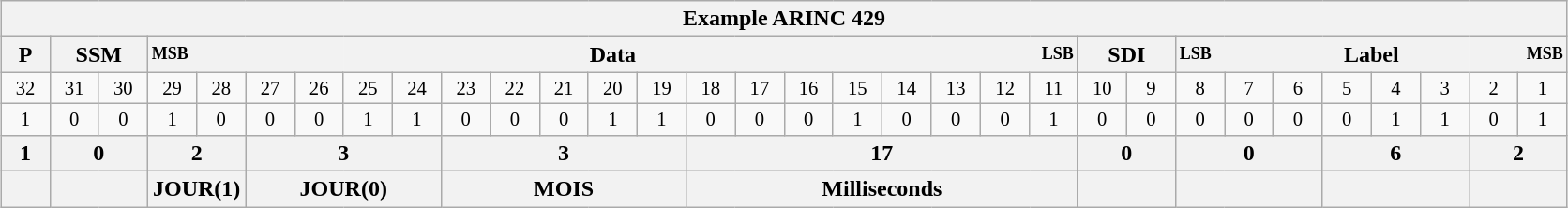<table class="wikitable" border="1" style="margin-left: auto; margin-right: auto; border: none; ">
<tr>
<th colspan="32">Example ARINC 429</th>
</tr>
<tr>
<th colspan=" 1" style="width: 3.125%;">P</th>
<th colspan=" 2" style="width: 6.250%;">SSM</th>
<th colspan=" 4" style="width: 12.500%; font-size: 75%; text-align: left; border: none;">MSB</th>
<th colspan="11" style="width: 34.375%; text-align: center; border: none;">Data</th>
<th colspan=" 4" style="width: 12.500%; font-size: 75%; text-align: right; border: none;">LSB</th>
<th colspan=" 2" style="width: 6.250%;">SDI</th>
<th colspan=" 2" style="width: 6.250%; font-size: 75%; text-align: left; border: none;">LSB</th>
<th colspan=" 4" style="width: 12.500%; text-align: center; border: none;">Label</th>
<th colspan=" 2" style="width: 6.250%; font-size: 75%; text-align: right; border-left: none;">MSB</th>
</tr>
<tr style="font-size: 86%; text-align: center;">
<td>32</td>
<td>31</td>
<td>30</td>
<td>29</td>
<td>28</td>
<td>27</td>
<td>26</td>
<td>25</td>
<td>24</td>
<td>23</td>
<td>22</td>
<td>21</td>
<td>20</td>
<td>19</td>
<td>18</td>
<td>17</td>
<td>16</td>
<td>15</td>
<td>14</td>
<td>13</td>
<td>12</td>
<td>11</td>
<td>10</td>
<td style="width: 3.125%;">9</td>
<td>8</td>
<td>7</td>
<td>6</td>
<td>5</td>
<td>4</td>
<td>3</td>
<td>2</td>
<td>1</td>
</tr>
<tr style="font-size: 86%; text-align: center;">
<td>1</td>
<td>0</td>
<td>0</td>
<td>1</td>
<td>0</td>
<td>0</td>
<td>0</td>
<td>1</td>
<td>1</td>
<td>0</td>
<td>0</td>
<td>0</td>
<td>1</td>
<td>1</td>
<td>0</td>
<td>0</td>
<td>0</td>
<td>1</td>
<td>0</td>
<td>0</td>
<td>0</td>
<td>1</td>
<td>0</td>
<td style="width: 3.125%;">0</td>
<td>0</td>
<td>0</td>
<td>0</td>
<td>0</td>
<td>1</td>
<td>1</td>
<td>0</td>
<td>1</td>
</tr>
<tr>
<th colspan=" 1" style="width: 3.125%;">1</th>
<th colspan=" 2" style="width: 6.250%;">0</th>
<th colspan=" 2" style="width: 6.250%;">2</th>
<th colspan=" 4" style="width: 12.500%;">3</th>
<th colspan=" 5" style="width: 15.625%;">3</th>
<th colspan=" 8" style="width: 25.000%;">17</th>
<th colspan=" 2" style="width: 6.250%;">0</th>
<th colspan=" 3" style="width: 9.375%;">0</th>
<th colspan=" 3" style="width: 9.375%;">6</th>
<th colspan=" 2" style="width: 6.250%;">2</th>
</tr>
<tr>
<th colspan=" 1" style="width: 3.125%;"></th>
<th colspan=" 2" style="width: 6.250%;"></th>
<th colspan=" 2" style="width: 6.250%;">JOUR(1)</th>
<th colspan=" 4" style="width: 12.500%;">JOUR(0)</th>
<th colspan=" 5" style="width: 15.625%;">MOIS</th>
<th colspan=" 8" style="width: 25.000%;">Milliseconds</th>
<th colspan=" 2" style="width: 6.250%;"></th>
<th colspan=" 3" style="width: 9.375%;"></th>
<th colspan=" 3" style="width: 9.375%;"></th>
<th colspan=" 2" style="width: 6.250%;"></th>
</tr>
</table>
